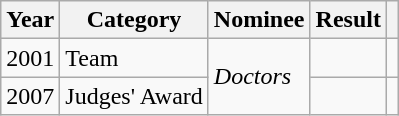<table class="wikitable">
<tr>
<th>Year</th>
<th>Category</th>
<th>Nominee</th>
<th>Result</th>
<th></th>
</tr>
<tr>
<td>2001</td>
<td>Team</td>
<td rowspan="2"><em>Doctors</em></td>
<td></td>
<td align="center"></td>
</tr>
<tr>
<td>2007</td>
<td>Judges' Award</td>
<td></td>
<td align="center"></td>
</tr>
</table>
